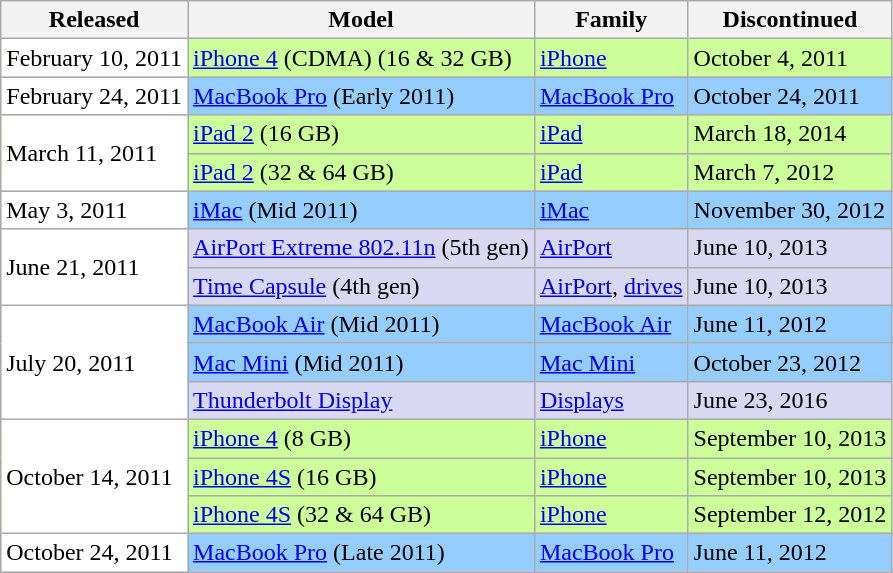<table class="wikitable sortable">
<tr>
<th>Released</th>
<th>Model</th>
<th>Family</th>
<th>Discontinued</th>
</tr>
<tr bgcolor=#CCFF99>
<td bgcolor=#FFF>February 10, 2011</td>
<td><a href='#'>iPhone 4</a> (CDMA) (16 & 32 GB)</td>
<td><a href='#'>iPhone</a></td>
<td>October 4, 2011</td>
</tr>
<tr bgcolor=#95CEFE>
<td bgcolor=#FFF>February 24, 2011</td>
<td><a href='#'>MacBook Pro</a> (Early 2011)</td>
<td><a href='#'>MacBook Pro</a></td>
<td>October 24, 2011</td>
</tr>
<tr bgcolor=#CCFF99>
<td rowspan=2 bgcolor=#FFF>March 11, 2011</td>
<td><a href='#'>iPad 2</a> (16 GB)</td>
<td><a href='#'>iPad</a></td>
<td>March 18, 2014</td>
</tr>
<tr bgcolor=#CCFF99>
<td><a href='#'>iPad 2</a> (32 & 64 GB)</td>
<td><a href='#'>iPad</a></td>
<td>March 7, 2012</td>
</tr>
<tr bgcolor=#95CEFE>
<td bgcolor=#FFF>May 3, 2011</td>
<td><a href='#'>iMac</a> (Mid 2011)</td>
<td><a href='#'>iMac</a></td>
<td>November 30, 2012</td>
</tr>
<tr bgcolor=#D8D8F2>
<td rowspan=2 bgcolor=#FFF>June 21, 2011</td>
<td><a href='#'>AirPort Extreme 802.11n</a> (5th gen)</td>
<td><a href='#'>AirPort</a></td>
<td>June 10, 2013</td>
</tr>
<tr bgcolor=#D8D8F2>
<td><a href='#'>Time Capsule</a> (4th gen)</td>
<td><a href='#'>AirPort</a>, <a href='#'>drives</a></td>
<td>June 10, 2013</td>
</tr>
<tr bgcolor=#95CEFE>
<td rowspan=3 bgcolor=#FFF>July 20, 2011</td>
<td><a href='#'>MacBook Air</a> (Mid 2011)</td>
<td><a href='#'>MacBook Air</a></td>
<td>June 11, 2012</td>
</tr>
<tr bgcolor=#95CEFE>
<td><a href='#'>Mac Mini</a> (Mid 2011)</td>
<td><a href='#'>Mac Mini</a></td>
<td>October 23, 2012</td>
</tr>
<tr bgcolor=#D8D8F2>
<td><a href='#'>Thunderbolt Display</a></td>
<td><a href='#'>Displays</a></td>
<td>June 23, 2016</td>
</tr>
<tr bgcolor=#CCFF99>
<td rowspan=3 bgcolor=#FFF>October 14, 2011</td>
<td><a href='#'>iPhone 4</a> (8 GB)</td>
<td><a href='#'>iPhone</a></td>
<td>September 10, 2013</td>
</tr>
<tr bgcolor=#CCFF99>
<td><a href='#'>iPhone 4S</a> (16 GB)</td>
<td><a href='#'>iPhone</a></td>
<td>September 10, 2013</td>
</tr>
<tr bgcolor=#CCFF99>
<td><a href='#'>iPhone 4S</a> (32 & 64 GB)</td>
<td><a href='#'>iPhone</a></td>
<td>September 12, 2012</td>
</tr>
<tr bgcolor=#95CEFE>
<td bgcolor=#FFF>October 24, 2011</td>
<td><a href='#'>MacBook Pro</a> (Late 2011)</td>
<td><a href='#'>MacBook Pro</a></td>
<td>June 11, 2012</td>
</tr>
</table>
